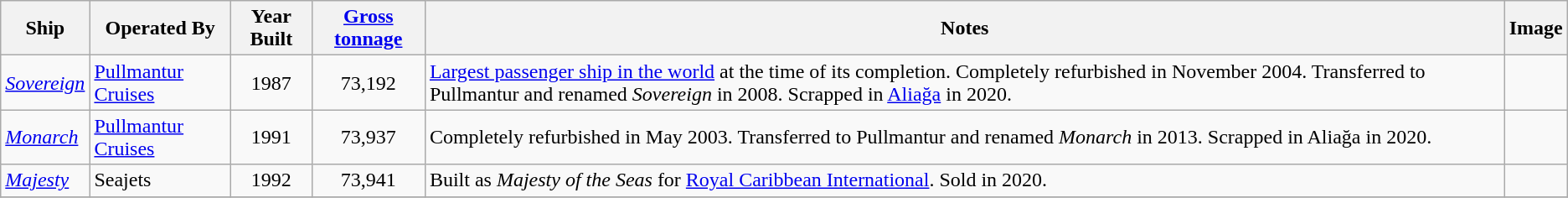<table class="wikitable sortable">
<tr>
<th>Ship</th>
<th>Operated By</th>
<th>Year Built</th>
<th><a href='#'>Gross tonnage</a></th>
<th>Notes</th>
<th>Image</th>
</tr>
<tr>
<td><a href='#'><em>Sovereign</em></a></td>
<td><a href='#'>Pullmantur Cruises</a></td>
<td style="text-align:Center;">1987</td>
<td style="text-align:center;">73,192</td>
<td><a href='#'>Largest passenger ship in the world</a> at the time of its completion. Completely refurbished in November 2004. Transferred to Pullmantur and renamed <em>Sovereign</em> in 2008. Scrapped in <a href='#'>Aliağa</a> in 2020.</td>
<td></td>
</tr>
<tr>
<td><a href='#'><em>Monarch</em></a></td>
<td><a href='#'>Pullmantur Cruises</a></td>
<td style="text-align:Center;">1991</td>
<td style="text-align:center;">73,937</td>
<td>Completely refurbished in May 2003. Transferred to Pullmantur and renamed <em>Monarch</em> in 2013. Scrapped in Aliağa in 2020.</td>
<td></td>
</tr>
<tr>
<td><em><a href='#'>Majesty</a></em></td>
<td>Seajets</td>
<td style="text-align:Center;">1992</td>
<td style="text-align:center;">73,941</td>
<td>Built as <em>Majesty of the Seas</em> for <a href='#'>Royal Caribbean International</a>. Sold in 2020.</td>
<td></td>
</tr>
<tr>
</tr>
</table>
